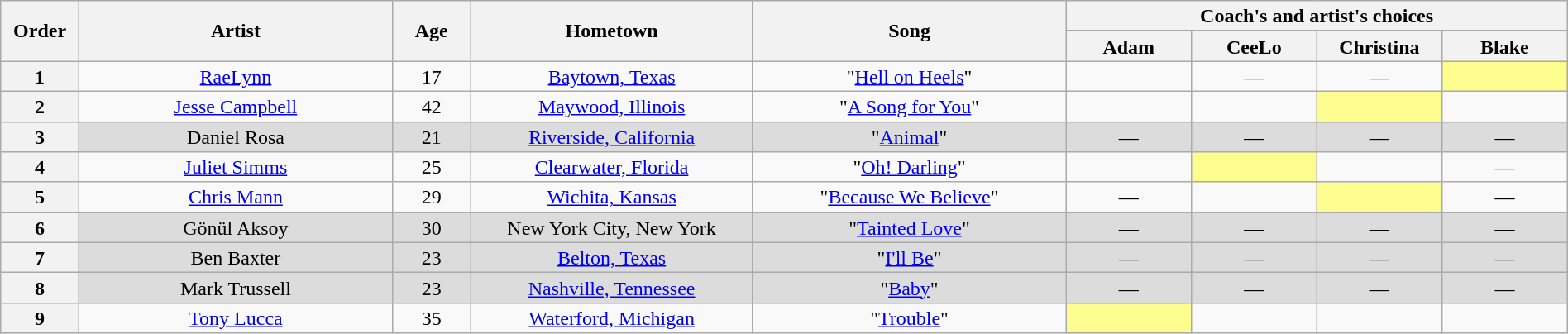<table class="wikitable" style="text-align:center; line-height:17px; width:100%;">
<tr>
<th scope="col" rowspan="2" style="width:5%;">Order</th>
<th scope="col" rowspan="2" style="width:20%;">Artist</th>
<th scope="col" rowspan="2" style="width:5%;">Age</th>
<th scope="col" rowspan="2" style="width:18%;">Hometown</th>
<th scope="col" rowspan="2" style="width:20%;">Song</th>
<th scope="col" colspan="4" style="width:32%;">Coach's and artist's choices</th>
</tr>
<tr>
<th style="width:8%;">Adam</th>
<th style="width:8%;">CeeLo</th>
<th style="width:8%;">Christina</th>
<th style="width:8%;">Blake</th>
</tr>
<tr>
<th>1</th>
<td><a href='#'>RaeLynn</a></td>
<td>17</td>
<td><a href='#'>Baytown, Texas</a></td>
<td>"<a href='#'>Hell on Heels</a>"</td>
<td><strong></strong></td>
<td>—</td>
<td>—</td>
<td style="background:#fdfc8f;"><strong></strong></td>
</tr>
<tr>
<th>2</th>
<td><a href='#'>Jesse Campbell</a></td>
<td>42</td>
<td><a href='#'>Maywood, Illinois</a></td>
<td>"<a href='#'>A Song for You</a>"</td>
<td><strong></strong></td>
<td><strong></strong></td>
<td style="background:#fdfc8f;"><strong></strong></td>
<td><strong></strong></td>
</tr>
<tr>
<th>3</th>
<td style="background:#DCDCDC;">Daniel Rosa</td>
<td style="background:#DCDCDC;">21</td>
<td style="background:#DCDCDC;"><a href='#'>Riverside, California</a></td>
<td style="background:#DCDCDC;">"<a href='#'>Animal</a>"</td>
<td style="background:#DCDCDC;">—</td>
<td style="background:#DCDCDC;">—</td>
<td style="background:#DCDCDC;">—</td>
<td style="background:#DCDCDC;">—</td>
</tr>
<tr>
<th>4</th>
<td><a href='#'>Juliet Simms</a></td>
<td>25</td>
<td><a href='#'>Clearwater, Florida</a></td>
<td>"<a href='#'>Oh! Darling</a>"</td>
<td><strong></strong></td>
<td style="background:#fdfc8f;"><strong></strong></td>
<td><strong></strong></td>
<td>—</td>
</tr>
<tr>
<th>5</th>
<td><a href='#'>Chris Mann</a></td>
<td>29</td>
<td><a href='#'>Wichita, Kansas</a></td>
<td>"<a href='#'>Because We Believe</a>"</td>
<td>—</td>
<td><strong></strong></td>
<td style="background:#fdfc8f;"><strong></strong></td>
<td>—</td>
</tr>
<tr>
<th>6</th>
<td style="background:#DCDCDC;">Gönül Aksoy</td>
<td style="background:#DCDCDC;">30</td>
<td style="background:#DCDCDC;">New York City, New York</td>
<td style="background:#DCDCDC;">"<a href='#'>Tainted Love</a>"</td>
<td style="background:#DCDCDC;">—</td>
<td style="background:#DCDCDC;">—</td>
<td style="background:#DCDCDC;">—</td>
<td style="background:#DCDCDC;">—</td>
</tr>
<tr>
<th>7</th>
<td style="background:#DCDCDC;">Ben Baxter</td>
<td style="background:#DCDCDC;">23</td>
<td style="background:#DCDCDC;"><a href='#'>Belton, Texas</a></td>
<td style="background:#DCDCDC;">"<a href='#'>I'll Be</a>"</td>
<td style="background:#DCDCDC;">—</td>
<td style="background:#DCDCDC;">—</td>
<td style="background:#DCDCDC;">—</td>
<td style="background:#DCDCDC;">—</td>
</tr>
<tr>
<th>8</th>
<td style="background:#DCDCDC;">Mark Trussell</td>
<td style="background:#DCDCDC;">23</td>
<td style="background:#DCDCDC;"><a href='#'>Nashville, Tennessee</a></td>
<td style="background:#DCDCDC;">"<a href='#'>Baby</a>"</td>
<td style="background:#DCDCDC;">—</td>
<td style="background:#DCDCDC;">—</td>
<td style="background:#DCDCDC;">—</td>
<td style="background:#DCDCDC;">—</td>
</tr>
<tr>
<th>9</th>
<td><a href='#'>Tony Lucca</a></td>
<td>35</td>
<td><a href='#'>Waterford, Michigan</a></td>
<td>"<a href='#'>Trouble</a>"</td>
<td style="background:#fdfc8f;"><strong></strong></td>
<td><strong></strong></td>
<td><strong></strong></td>
<td><strong></strong></td>
</tr>
</table>
